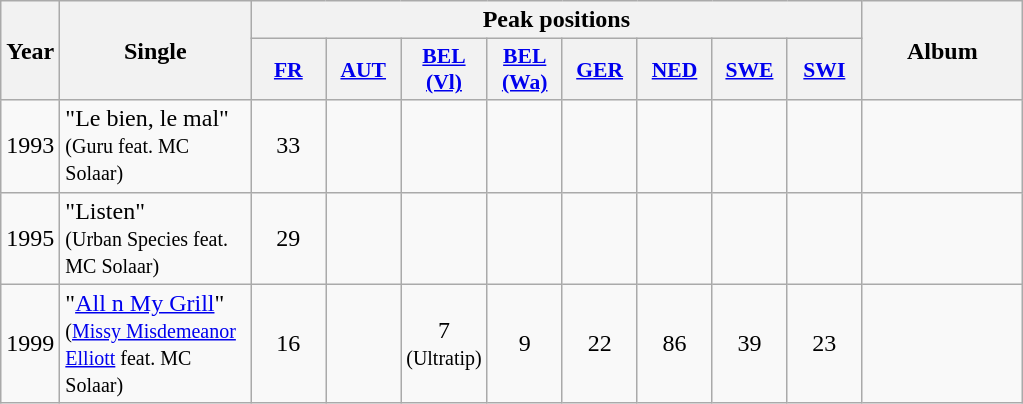<table class="wikitable">
<tr>
<th align="center" rowspan="2" width="10">Year</th>
<th align="center" rowspan="2" width="120">Single</th>
<th align="center" colspan="8" width="20">Peak positions</th>
<th align="center" rowspan="2" width="100">Album</th>
</tr>
<tr>
<th scope="col" style="width:3em;font-size:90%;"><a href='#'>FR</a><br></th>
<th scope="col" style="width:3em;font-size:90%;"><a href='#'>AUT</a></th>
<th scope="col" style="width:3em;font-size:90%;"><a href='#'>BEL <br>(Vl)</a></th>
<th scope="col" style="width:3em;font-size:90%;"><a href='#'>BEL <br>(Wa)</a><br></th>
<th scope="col" style="width:3em;font-size:90%;"><a href='#'>GER</a></th>
<th scope="col" style="width:3em;font-size:90%;"><a href='#'>NED</a></th>
<th scope="col" style="width:3em;font-size:90%;"><a href='#'>SWE</a></th>
<th scope="col" style="width:3em;font-size:90%;"><a href='#'>SWI</a><br></th>
</tr>
<tr>
<td style="text-align:center;">1993</td>
<td>"Le bien, le mal" <br><small>(Guru feat. MC Solaar)</small></td>
<td style="text-align:center;">33</td>
<td style="text-align:center;"></td>
<td style="text-align:center;"></td>
<td style="text-align:center;"></td>
<td style="text-align:center;"></td>
<td style="text-align:center;"></td>
<td style="text-align:center;"></td>
<td style="text-align:center;"></td>
<td style="text-align:center;"></td>
</tr>
<tr>
<td style="text-align:center;">1995</td>
<td>"Listen" <br><small>(Urban Species feat. MC Solaar)</small></td>
<td style="text-align:center;">29</td>
<td style="text-align:center;"></td>
<td style="text-align:center;"></td>
<td style="text-align:center;"></td>
<td style="text-align:center;"></td>
<td style="text-align:center;"></td>
<td style="text-align:center;"></td>
<td style="text-align:center;"></td>
<td style="text-align:center;"></td>
</tr>
<tr>
<td style="text-align:center;">1999</td>
<td>"<a href='#'>All n My Grill</a>" <br><small>(<a href='#'>Missy Misdemeanor Elliott</a> feat. MC Solaar)</small></td>
<td style="text-align:center;">16</td>
<td style="text-align:center;"></td>
<td style="text-align:center;">7<br><small>(Ultratip)</small></td>
<td style="text-align:center;">9</td>
<td style="text-align:center;">22</td>
<td style="text-align:center;">86</td>
<td style="text-align:center;">39</td>
<td style="text-align:center;">23</td>
<td style="text-align:center;"></td>
</tr>
</table>
